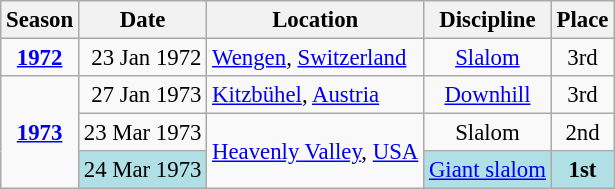<table class="wikitable" style="text-align:center; font-size:95%;">
<tr>
<th>Season</th>
<th>Date</th>
<th>Location</th>
<th>Discipline</th>
<th>Place</th>
</tr>
<tr>
<td><strong><a href='#'>1972</a></strong></td>
<td align=right>23 Jan 1972</td>
<td align=left> <a href='#'>Wengen</a>, <a href='#'>Switzerland</a></td>
<td><a href='#'>Slalom</a></td>
<td>3rd</td>
</tr>
<tr>
<td rowspan=3><strong><a href='#'>1973</a></strong></td>
<td align=right>27 Jan 1973</td>
<td align=left> <a href='#'>Kitzbühel</a>, <a href='#'>Austria</a></td>
<td><a href='#'>Downhill</a></td>
<td>3rd</td>
</tr>
<tr>
<td align=right>23 Mar 1973</td>
<td rowspan=2 align=left> <a href='#'>Heavenly Valley</a>, <a href='#'>USA</a></td>
<td>Slalom</td>
<td>2nd</td>
</tr>
<tr bgcolor="#BOEOE6">
<td align=right>24 Mar 1973</td>
<td><a href='#'>Giant slalom</a></td>
<td><strong>1st</strong></td>
</tr>
</table>
